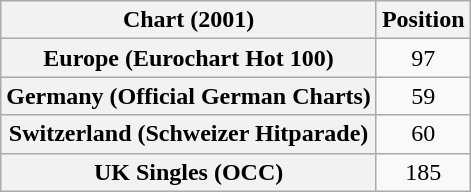<table class="wikitable sortable plainrowheaders" style="text-align:center;">
<tr>
<th scope="col">Chart (2001)</th>
<th scope="col">Position</th>
</tr>
<tr>
<th scope="row">Europe (Eurochart Hot 100)</th>
<td>97</td>
</tr>
<tr>
<th scope="row">Germany (Official German Charts)</th>
<td>59</td>
</tr>
<tr>
<th scope="row">Switzerland (Schweizer Hitparade)</th>
<td>60</td>
</tr>
<tr>
<th scope="row">UK Singles (OCC)</th>
<td>185</td>
</tr>
</table>
